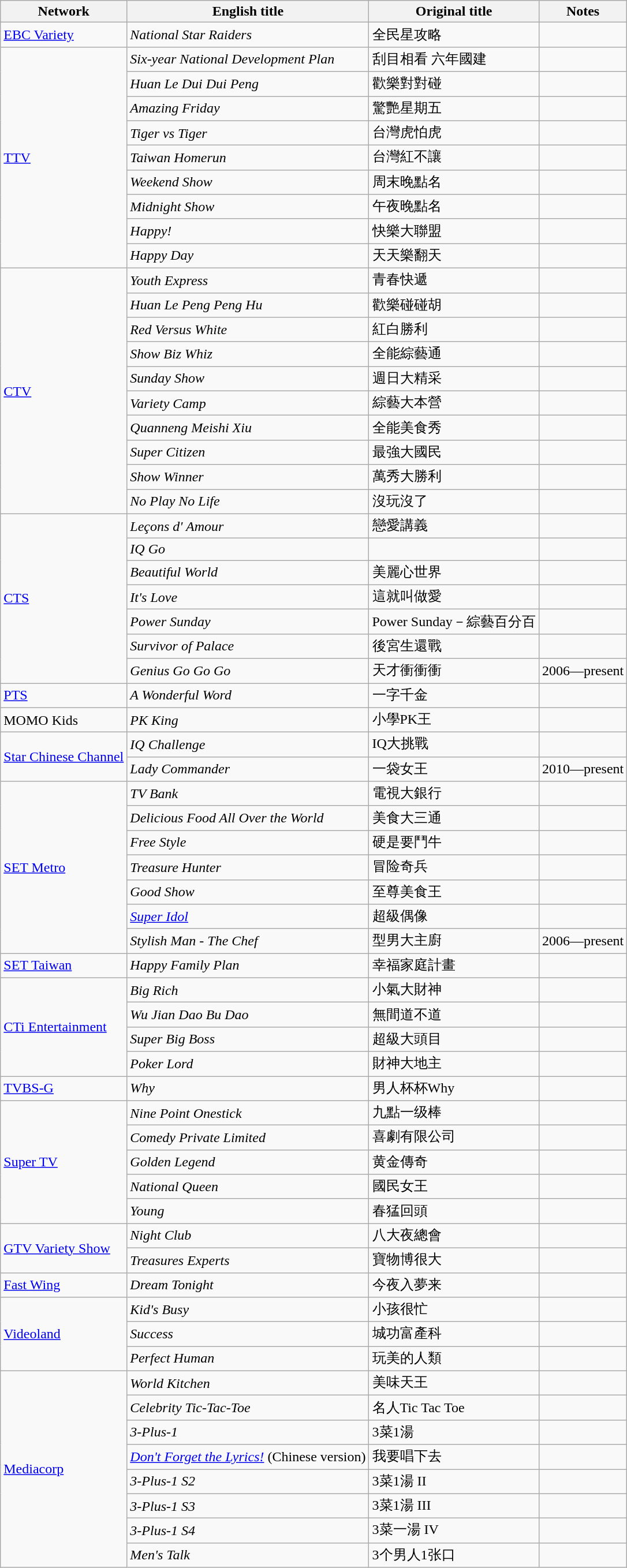<table class="wikitable sortable">
<tr>
<th>Network</th>
<th>English title</th>
<th>Original title</th>
<th class="unsortable">Notes</th>
</tr>
<tr>
<td rowspan=1><a href='#'>EBC Variety</a></td>
<td><em>National Star Raiders</em></td>
<td>全民星攻略</td>
<td></td>
</tr>
<tr>
<td rowspan=9><a href='#'>TTV</a></td>
<td><em>Six-year National Development Plan</em></td>
<td>刮目相看 六年國建</td>
<td></td>
</tr>
<tr>
<td><em>Huan Le Dui Dui Peng</em></td>
<td>歡樂對對碰</td>
<td></td>
</tr>
<tr>
<td><em>Amazing Friday</em></td>
<td>驚艷星期五</td>
<td></td>
</tr>
<tr>
<td><em>Tiger vs Tiger</em></td>
<td>台灣虎怕虎</td>
<td></td>
</tr>
<tr>
<td><em>Taiwan Homerun</em></td>
<td>台灣紅不讓</td>
<td></td>
</tr>
<tr>
<td><em>Weekend Show</em></td>
<td>周末晚點名</td>
<td></td>
</tr>
<tr>
<td><em>Midnight Show</em></td>
<td>午夜晚點名</td>
<td></td>
</tr>
<tr>
<td><em>Happy!</em></td>
<td>快樂大聯盟</td>
<td></td>
</tr>
<tr>
<td><em>Happy Day</em></td>
<td>天天樂翻天</td>
<td></td>
</tr>
<tr>
<td rowspan=10><a href='#'>CTV</a></td>
<td><em>Youth Express</em></td>
<td>青春快遞</td>
<td></td>
</tr>
<tr>
<td><em>Huan Le Peng Peng Hu</em></td>
<td>歡樂碰碰胡</td>
<td></td>
</tr>
<tr>
<td><em>Red Versus White</em></td>
<td>紅白勝利</td>
<td></td>
</tr>
<tr>
<td><em>Show Biz Whiz</em></td>
<td>全能綜藝通</td>
<td></td>
</tr>
<tr>
<td><em>Sunday Show</em></td>
<td>週日大精采</td>
<td></td>
</tr>
<tr>
<td><em>Variety Camp</em></td>
<td>綜藝大本營</td>
<td></td>
</tr>
<tr>
<td><em>Quanneng Meishi Xiu</em></td>
<td>全能美食秀</td>
<td></td>
</tr>
<tr>
<td><em>Super Citizen</em></td>
<td>最強大國民</td>
<td></td>
</tr>
<tr>
<td><em>Show Winner</em></td>
<td>萬秀大勝利</td>
<td></td>
</tr>
<tr>
<td><em>No Play No Life</em></td>
<td>沒玩沒了</td>
<td></td>
</tr>
<tr>
<td rowspan=7><a href='#'>CTS</a></td>
<td><em>Leçons d' Amour</em></td>
<td>戀愛講義</td>
<td></td>
</tr>
<tr>
<td><em>IQ Go</em></td>
<td></td>
<td></td>
</tr>
<tr>
<td><em>Beautiful World</em></td>
<td>美麗心世界</td>
<td></td>
</tr>
<tr>
<td><em>It's Love</em></td>
<td>這就叫做愛</td>
<td></td>
</tr>
<tr>
<td><em>Power Sunday</em></td>
<td>Power Sunday－綜藝百分百</td>
<td></td>
</tr>
<tr>
<td><em>Survivor of Palace</em></td>
<td>後宮生還戰</td>
<td></td>
</tr>
<tr>
<td><em>Genius Go Go Go</em></td>
<td>天才衝衝衝</td>
<td>2006—present</td>
</tr>
<tr>
<td rowspan=1><a href='#'>PTS</a></td>
<td><em>A Wonderful Word</em></td>
<td>一字千金</td>
<td></td>
</tr>
<tr>
<td rowspan=1>MOMO Kids</td>
<td><em>PK King</em></td>
<td>小學PK王</td>
<td></td>
</tr>
<tr>
<td rowspan=2><a href='#'>Star Chinese Channel</a></td>
<td><em>IQ Challenge</em></td>
<td>IQ大挑戰</td>
<td></td>
</tr>
<tr>
<td><em>Lady Commander</em></td>
<td>一袋女王</td>
<td>2010—present</td>
</tr>
<tr>
<td rowspan=7><a href='#'>SET Metro</a></td>
<td><em>TV Bank</em></td>
<td>電視大銀行</td>
<td></td>
</tr>
<tr>
<td><em>Delicious Food All Over the World</em></td>
<td>美食大三通</td>
<td></td>
</tr>
<tr>
<td><em>Free Style</em></td>
<td>硬是要鬥牛</td>
<td></td>
</tr>
<tr>
<td><em>Treasure Hunter</em></td>
<td>冒险奇兵</td>
<td></td>
</tr>
<tr>
<td><em>Good Show</em></td>
<td>至尊美食王</td>
<td></td>
</tr>
<tr>
<td><em><a href='#'>Super Idol</a></em></td>
<td>超級偶像</td>
<td></td>
</tr>
<tr>
<td><em>Stylish Man - The Chef</em></td>
<td>型男大主廚</td>
<td>2006—present</td>
</tr>
<tr>
<td rowspan=1><a href='#'>SET Taiwan</a></td>
<td><em>Happy Family Plan</em></td>
<td>幸福家庭計畫</td>
<td></td>
</tr>
<tr>
<td rowspan="4"><a href='#'>CTi Entertainment</a></td>
<td><em>Big Rich</em></td>
<td>小氣大財神</td>
<td></td>
</tr>
<tr>
<td><em>Wu Jian Dao Bu Dao</em></td>
<td>無間道不道</td>
<td></td>
</tr>
<tr>
<td><em>Super Big Boss</em></td>
<td>超級大頭目</td>
<td></td>
</tr>
<tr>
<td><em>Poker Lord</em></td>
<td>財神大地主</td>
<td></td>
</tr>
<tr>
<td rowspan=1><a href='#'>TVBS-G</a></td>
<td><em>Why</em></td>
<td>男人杯杯Why</td>
<td></td>
</tr>
<tr>
<td rowspan="5"><a href='#'>Super TV</a></td>
<td><em>Nine Point Onestick</em></td>
<td>九點一级棒</td>
<td></td>
</tr>
<tr>
<td><em>Comedy Private Limited</em></td>
<td>喜劇有限公司</td>
<td></td>
</tr>
<tr>
<td><em>Golden Legend</em></td>
<td>黄金傳奇</td>
<td></td>
</tr>
<tr>
<td><em>National Queen</em></td>
<td>國民女王</td>
<td></td>
</tr>
<tr>
<td><em>Young</em></td>
<td>春猛回頭</td>
<td></td>
</tr>
<tr>
<td rowspan="2"><a href='#'>GTV Variety Show</a></td>
<td><em>Night Club</em></td>
<td>八大夜總會</td>
<td></td>
</tr>
<tr>
<td><em>Treasures Experts</em></td>
<td>寶物博很大</td>
<td></td>
</tr>
<tr>
<td rowspan="1"><a href='#'>Fast Wing</a></td>
<td><em>Dream Tonight</em></td>
<td>今夜入夢来</td>
<td></td>
</tr>
<tr>
<td rowspan="3"><a href='#'>Videoland</a></td>
<td><em>Kid's Busy</em></td>
<td>小孩很忙</td>
<td></td>
</tr>
<tr>
<td><em>Success</em></td>
<td>城功富產科</td>
<td></td>
</tr>
<tr>
<td><em>Perfect Human</em></td>
<td>玩美的人類</td>
<td></td>
</tr>
<tr>
<td rowspan="8"><a href='#'>Mediacorp</a></td>
<td><em>World Kitchen</em></td>
<td>美味天王</td>
<td></td>
</tr>
<tr>
<td><em>Celebrity Tic-Tac-Toe</em></td>
<td>名人Tic Tac Toe</td>
<td></td>
</tr>
<tr>
<td><em>3-Plus-1</em></td>
<td>3菜1湯</td>
<td></td>
</tr>
<tr>
<td><em><a href='#'>Don't Forget the Lyrics!</a></em> (Chinese version)</td>
<td>我要唱下去</td>
<td></td>
</tr>
<tr>
<td><em>3-Plus-1 S2</em></td>
<td>3菜1湯 II</td>
<td></td>
</tr>
<tr>
<td><em>3-Plus-1 S3</em></td>
<td>3菜1湯 III</td>
<td></td>
</tr>
<tr>
<td><em>3-Plus-1 S4</em></td>
<td>3菜一湯 IV</td>
<td></td>
</tr>
<tr>
<td><em>Men's Talk</em></td>
<td>3个男人1张口</td>
<td></td>
</tr>
</table>
